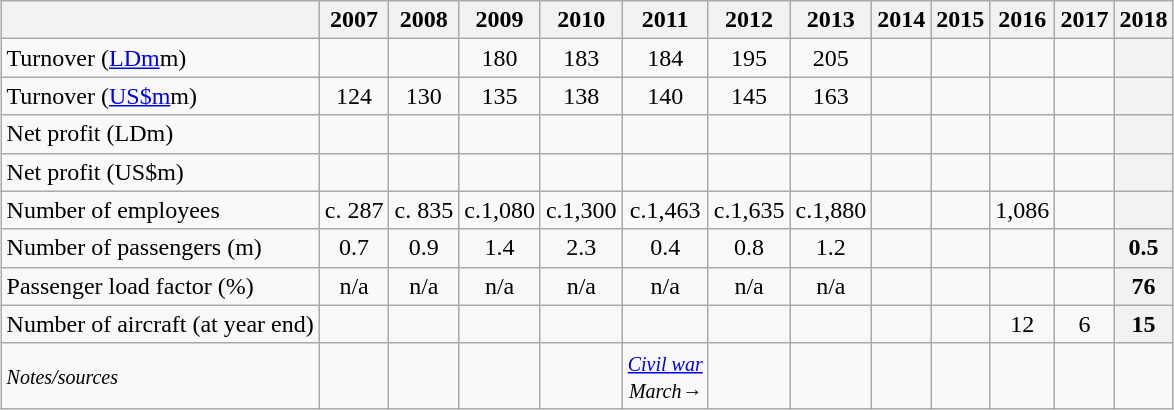<table class="wikitable" style="margin:1em auto;">
<tr style="text-align:center;">
<th></th>
<th>2007</th>
<th>2008</th>
<th>2009</th>
<th>2010</th>
<th>2011</th>
<th>2012</th>
<th>2013</th>
<th>2014</th>
<th>2015</th>
<th>2016</th>
<th>2017</th>
<th>2018</th>
</tr>
<tr>
<td>Turnover (<a href='#'>LDm</a>m)</td>
<td align=center></td>
<td align=center></td>
<td align=center>180</td>
<td align=center>183</td>
<td align=center>184</td>
<td align=center>195</td>
<td align=center>205</td>
<td align=center></td>
<td align=center></td>
<td align=center></td>
<td align=center></td>
<th align=center></th>
</tr>
<tr>
<td>Turnover (<a href='#'>US$m</a>m)</td>
<td align=center>124</td>
<td align=center>130</td>
<td align=center>135</td>
<td align=center>138</td>
<td align=center>140</td>
<td align=center>145</td>
<td align=center>163</td>
<td align=center></td>
<td align=center></td>
<td align=center></td>
<td align=center></td>
<th align=center></th>
</tr>
<tr>
<td>Net profit (LDm)</td>
<td align=center></td>
<td align=center></td>
<td align=center></td>
<td align=center></td>
<td align=center></td>
<td align=center></td>
<td align=center></td>
<td align=center></td>
<td align=center></td>
<td align=center></td>
<td align=center></td>
<th align=center></th>
</tr>
<tr>
<td>Net profit (US$m)</td>
<td align=center></td>
<td align=center></td>
<td align=center></td>
<td align=center></td>
<td align=center></td>
<td align=center></td>
<td align=center></td>
<td align=center></td>
<td align=center></td>
<td align=center></td>
<td align=center></td>
<th align=center></th>
</tr>
<tr>
<td>Number of employees</td>
<td align=center>c. 287</td>
<td align=center>c. 835</td>
<td align=center>c.1,080</td>
<td align=center>c.1,300</td>
<td align=center>c.1,463</td>
<td align=center>c.1,635</td>
<td align=center>c.1,880</td>
<td align=center></td>
<td align=center></td>
<td align=center>1,086</td>
<td align=center></td>
<th align=center></th>
</tr>
<tr>
<td>Number of passengers (m)</td>
<td align=center>0.7</td>
<td align=center>0.9</td>
<td align=center>1.4</td>
<td align=center>2.3</td>
<td align=center>0.4</td>
<td align=center>0.8</td>
<td align=center>1.2</td>
<td align=center></td>
<td align=center></td>
<td align=center></td>
<td align=center></td>
<th align=center>0.5</th>
</tr>
<tr>
<td>Passenger load factor (%)</td>
<td align=center>n/a</td>
<td align=center>n/a</td>
<td align=center>n/a</td>
<td align=center>n/a</td>
<td align=center>n/a</td>
<td align=center>n/a</td>
<td align=center>n/a</td>
<td align=center></td>
<td align=center></td>
<td align=center></td>
<td align=center></td>
<th align=center>76</th>
</tr>
<tr>
<td>Number of aircraft (at year end)</td>
<td align=center></td>
<td align=center></td>
<td align=center></td>
<td align=center></td>
<td align=center></td>
<td align=center></td>
<td align=center></td>
<td align=center></td>
<td align=center></td>
<td align=center>12</td>
<td align=center>6</td>
<th align=center>15</th>
</tr>
<tr>
<td><small><em>Notes/sources</em></small></td>
<td align=center></td>
<td align=center></td>
<td align=center><br></td>
<td align=center></td>
<td align=center><small><em><a href='#'>Civil war</a><br>March→</em></small></td>
<td align=center></td>
<td align=center></td>
<td align=center></td>
<td align=center></td>
<td align=center></td>
<td align=center></td>
<td align=center></td>
</tr>
</table>
